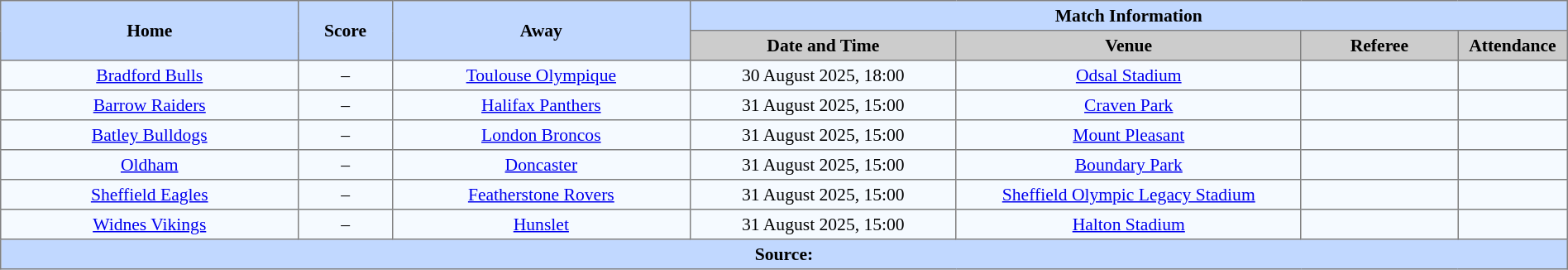<table border=1 style="border-collapse:collapse; font-size:90%; text-align:center;" cellpadding=3 cellspacing=0 width=100%>
<tr bgcolor=#C1D8FF>
<th scope="col" rowspan=2 width=19%>Home</th>
<th scope="col" rowspan=2 width=6%>Score</th>
<th scope="col" rowspan=2 width=19%>Away</th>
<th colspan=4>Match Information</th>
</tr>
<tr bgcolor=#CCCCCC>
<th scope="col" width=17%>Date and Time</th>
<th scope="col" width=22%>Venue</th>
<th scope="col" width=10%>Referee</th>
<th scope="col" width=7%>Attendance</th>
</tr>
<tr bgcolor=#F5FAFF>
<td> <a href='#'>Bradford Bulls</a></td>
<td>–</td>
<td> <a href='#'>Toulouse Olympique</a></td>
<td>30 August 2025, 18:00</td>
<td><a href='#'>Odsal Stadium</a></td>
<td></td>
<td></td>
</tr>
<tr bgcolor=#F5FAFF>
<td> <a href='#'>Barrow Raiders</a></td>
<td>–</td>
<td> <a href='#'>Halifax Panthers</a></td>
<td>31 August 2025, 15:00</td>
<td><a href='#'>Craven Park</a></td>
<td></td>
<td></td>
</tr>
<tr bgcolor=#F5FAFF>
<td> <a href='#'>Batley Bulldogs</a></td>
<td>–</td>
<td> <a href='#'>London Broncos</a></td>
<td>31 August 2025, 15:00</td>
<td><a href='#'>Mount Pleasant</a></td>
<td></td>
<td></td>
</tr>
<tr bgcolor=#F5FAFF>
<td> <a href='#'>Oldham</a></td>
<td>–</td>
<td> <a href='#'>Doncaster</a></td>
<td>31 August 2025, 15:00</td>
<td><a href='#'>Boundary Park</a></td>
<td></td>
<td></td>
</tr>
<tr bgcolor=#F5FAFF>
<td> <a href='#'>Sheffield Eagles</a></td>
<td>–</td>
<td> <a href='#'>Featherstone Rovers</a></td>
<td>31 August 2025, 15:00</td>
<td><a href='#'>Sheffield Olympic Legacy Stadium</a></td>
<td></td>
<td></td>
</tr>
<tr bgcolor=#F5FAFF>
<td> <a href='#'>Widnes Vikings</a></td>
<td>–</td>
<td> <a href='#'>Hunslet</a></td>
<td>31 August 2025, 15:00</td>
<td><a href='#'>Halton Stadium</a></td>
<td></td>
<td></td>
</tr>
<tr style="background:#c1d8ff;">
<th colspan=7>Source:</th>
</tr>
</table>
